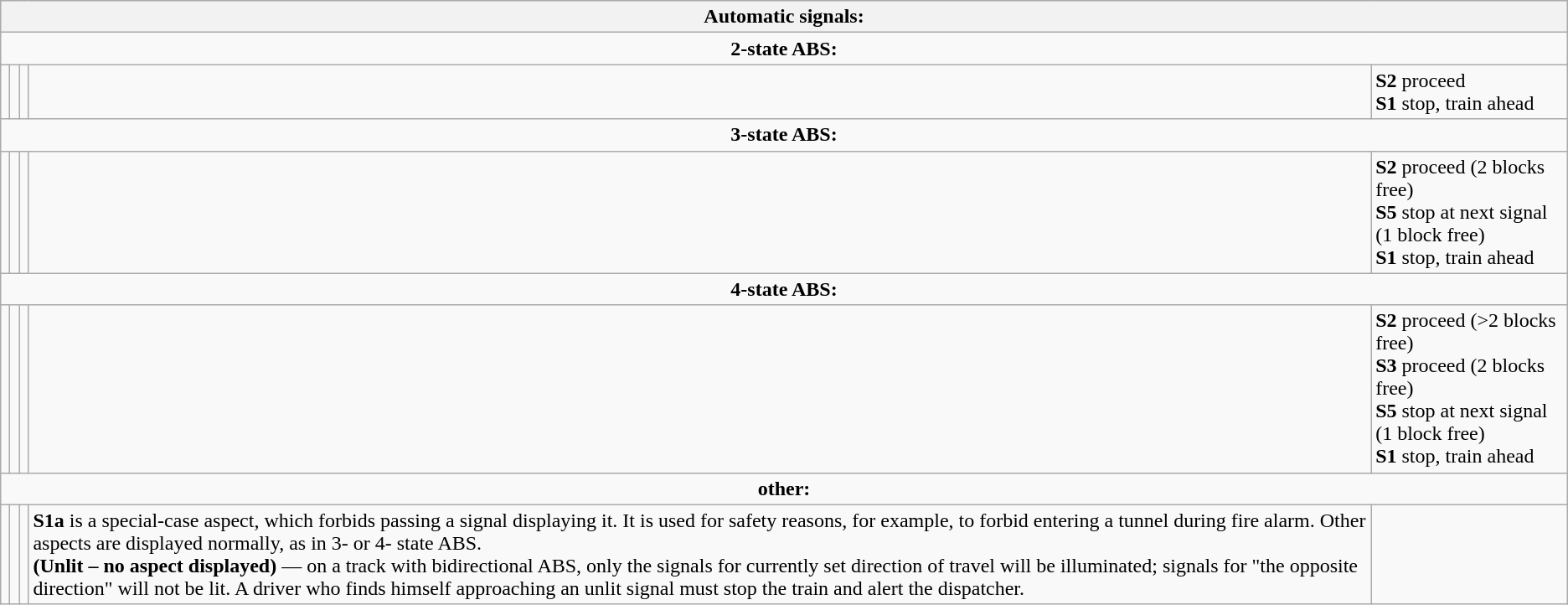<table class="wikitable">
<tr>
<th colspan="5" align="center">Automatic signals:</th>
</tr>
<tr -->
<td colspan="5" align="center"><strong>2-state ABS:</strong></td>
</tr>
<tr -->
<td><br><br></td>
<td><br><br></td>
<td></td>
<td></td>
<td><strong>S2</strong> proceed<br><strong>S1</strong> stop, train ahead</td>
</tr>
<tr -->
<td colspan="5" align="center"><strong>3-state ABS:</strong></td>
</tr>
<tr -->
<td><br><br><br></td>
<td><br><br><br></td>
<td><br><br><br></td>
<td></td>
<td><strong>S2</strong> proceed (2 blocks free)<br><strong>S5</strong> stop at next signal (1 block free)<br><strong>S1</strong> stop, train ahead<br></td>
</tr>
<tr -->
<td colspan="5" align="center"><strong>4-state ABS:</strong></td>
</tr>
<tr -->
<td><br><br><br></td>
<td><br><br><br></td>
<td><br><br><br></td>
<td><br><br><br></td>
<td><strong>S2</strong> proceed (>2 blocks free)<br><strong>S3</strong> proceed (2 blocks free)<br><strong>S5</strong> stop at next signal (1 block free)<br><strong>S1</strong> stop, train ahead<br></td>
</tr>
<tr -->
<td colspan="5" align="center"><strong>other:</strong></td>
</tr>
<tr -->
<td valign="bottom"><br><br><br><br></td>
<td><br><br><br></td>
<td></td>
<td><strong>S1a</strong> is a special-case aspect, which forbids passing a signal displaying it. It is used for safety reasons, for example, to forbid entering a tunnel during fire alarm. Other aspects are displayed normally, as in 3- or 4- state ABS.<br><strong>(Unlit – no aspect displayed)</strong> — on a track with bidirectional ABS, only the signals for currently set direction of travel will be illuminated; signals for "the opposite direction" will not be lit.  A driver who finds himself approaching an unlit signal must stop the train and alert the dispatcher.</td>
</tr>
</table>
